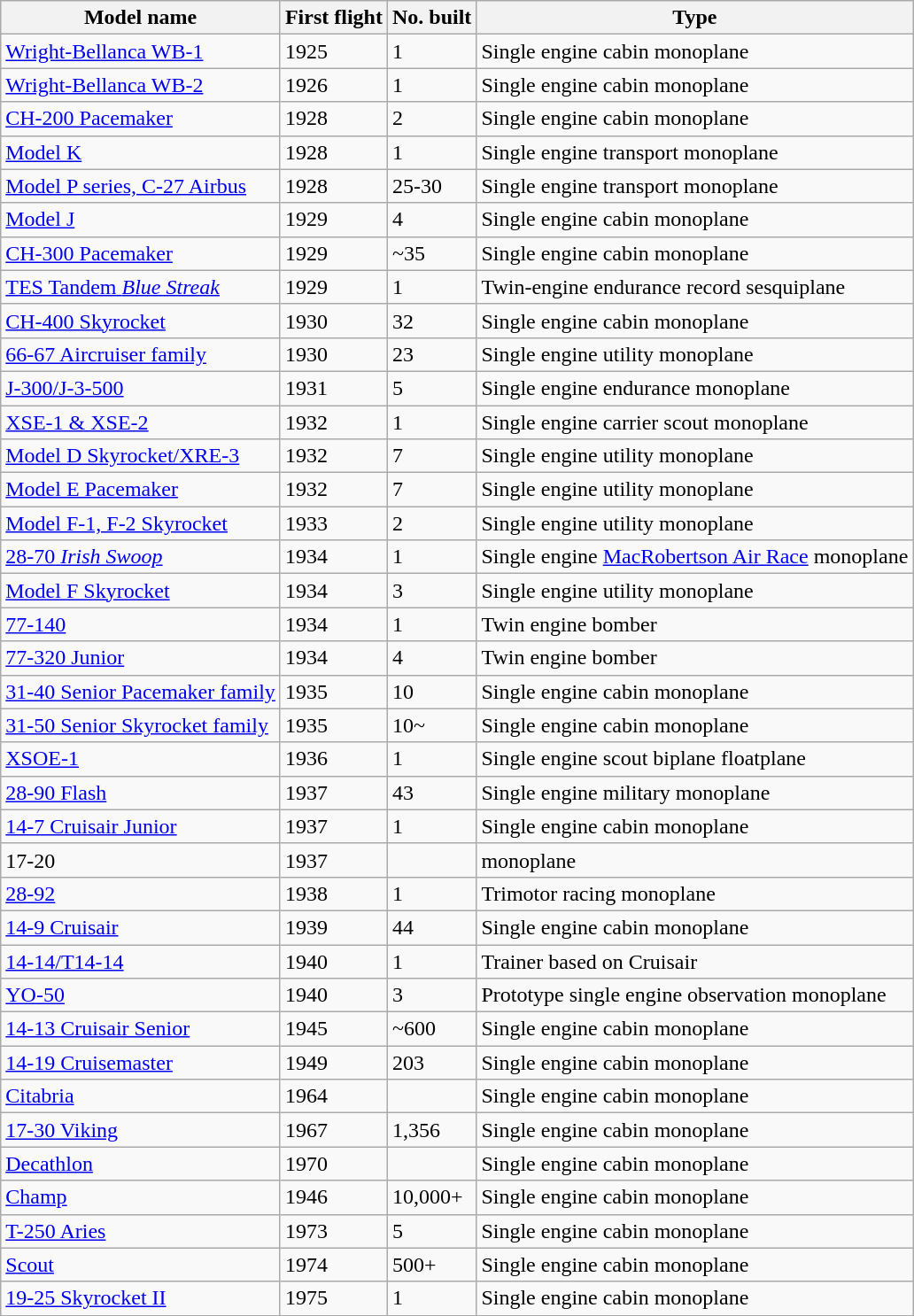<table class="wikitable sortable">
<tr>
<th>Model name</th>
<th>First flight</th>
<th>No. built</th>
<th>Type</th>
</tr>
<tr>
<td><a href='#'>Wright-Bellanca WB-1</a></td>
<td>1925</td>
<td>1</td>
<td>Single engine cabin monoplane</td>
</tr>
<tr>
<td><a href='#'>Wright-Bellanca WB-2</a></td>
<td>1926</td>
<td>1</td>
<td>Single engine cabin monoplane</td>
</tr>
<tr>
<td><a href='#'>CH-200 Pacemaker</a></td>
<td>1928</td>
<td>2</td>
<td>Single engine cabin monoplane</td>
</tr>
<tr>
<td><a href='#'>Model K</a></td>
<td>1928</td>
<td>1</td>
<td>Single engine transport monoplane</td>
</tr>
<tr>
<td><a href='#'>Model P series, C-27 Airbus</a></td>
<td>1928</td>
<td>25-30</td>
<td>Single engine transport monoplane</td>
</tr>
<tr>
<td><a href='#'>Model J</a></td>
<td>1929</td>
<td>4</td>
<td>Single engine cabin monoplane</td>
</tr>
<tr>
<td><a href='#'>CH-300 Pacemaker</a></td>
<td>1929</td>
<td>~35</td>
<td>Single engine cabin monoplane</td>
</tr>
<tr>
<td><a href='#'>TES Tandem <em>Blue Streak</em></a></td>
<td>1929</td>
<td>1</td>
<td>Twin-engine endurance record sesquiplane</td>
</tr>
<tr>
<td><a href='#'>CH-400 Skyrocket</a></td>
<td>1930</td>
<td>32</td>
<td>Single engine cabin monoplane</td>
</tr>
<tr>
<td><a href='#'>66-67 Aircruiser family</a></td>
<td>1930</td>
<td>23</td>
<td>Single engine utility monoplane</td>
</tr>
<tr>
<td><a href='#'>J-300/J-3-500</a></td>
<td>1931</td>
<td>5</td>
<td>Single engine endurance monoplane</td>
</tr>
<tr>
<td><a href='#'>XSE-1 & XSE-2</a></td>
<td>1932</td>
<td>1</td>
<td>Single engine carrier scout monoplane</td>
</tr>
<tr>
<td><a href='#'>Model D Skyrocket/XRE-3</a></td>
<td>1932</td>
<td>7</td>
<td>Single engine utility monoplane</td>
</tr>
<tr>
<td><a href='#'>Model E Pacemaker</a></td>
<td>1932</td>
<td>7</td>
<td>Single engine utility monoplane</td>
</tr>
<tr>
<td><a href='#'>Model F-1, F-2 Skyrocket</a></td>
<td>1933</td>
<td>2</td>
<td>Single engine utility monoplane</td>
</tr>
<tr>
<td><a href='#'>28-70 <em>Irish Swoop</em></a></td>
<td>1934</td>
<td>1</td>
<td>Single engine <a href='#'>MacRobertson Air Race</a> monoplane</td>
</tr>
<tr>
<td><a href='#'>Model F Skyrocket</a></td>
<td>1934</td>
<td>3</td>
<td>Single engine utility monoplane</td>
</tr>
<tr>
<td><a href='#'>77-140</a></td>
<td>1934</td>
<td>1</td>
<td>Twin engine bomber</td>
</tr>
<tr>
<td><a href='#'>77-320 Junior</a></td>
<td>1934</td>
<td>4</td>
<td>Twin engine bomber</td>
</tr>
<tr>
<td><a href='#'>31-40 Senior Pacemaker family</a></td>
<td>1935</td>
<td>10</td>
<td>Single engine cabin monoplane</td>
</tr>
<tr>
<td><a href='#'>31-50 Senior Skyrocket family</a></td>
<td>1935</td>
<td>10~</td>
<td>Single engine cabin monoplane</td>
</tr>
<tr>
<td><a href='#'>XSOE-1</a></td>
<td>1936</td>
<td>1</td>
<td>Single engine scout biplane floatplane</td>
</tr>
<tr>
<td><a href='#'>28-90 Flash</a></td>
<td>1937</td>
<td>43</td>
<td>Single engine military monoplane</td>
</tr>
<tr>
<td><a href='#'>14-7 Cruisair Junior</a></td>
<td>1937</td>
<td>1</td>
<td>Single engine cabin monoplane</td>
</tr>
<tr>
<td>17-20</td>
<td>1937</td>
<td></td>
<td>monoplane</td>
</tr>
<tr>
<td><a href='#'>28-92</a></td>
<td>1938</td>
<td>1</td>
<td>Trimotor racing monoplane</td>
</tr>
<tr>
<td><a href='#'>14-9 Cruisair</a></td>
<td>1939</td>
<td>44</td>
<td>Single engine cabin monoplane</td>
</tr>
<tr>
<td><a href='#'>14-14/T14-14</a></td>
<td>1940</td>
<td>1</td>
<td>Trainer based on Cruisair</td>
</tr>
<tr>
<td><a href='#'>YO-50</a></td>
<td>1940</td>
<td>3</td>
<td>Prototype single engine observation monoplane</td>
</tr>
<tr>
<td><a href='#'>14-13 Cruisair Senior</a></td>
<td>1945</td>
<td>~600</td>
<td>Single engine cabin monoplane</td>
</tr>
<tr>
<td><a href='#'>14-19 Cruisemaster</a></td>
<td>1949</td>
<td>203</td>
<td>Single engine cabin monoplane</td>
</tr>
<tr>
<td><a href='#'>Citabria</a></td>
<td>1964</td>
<td></td>
<td>Single engine cabin monoplane</td>
</tr>
<tr>
<td><a href='#'>17-30 Viking</a></td>
<td>1967</td>
<td>1,356</td>
<td>Single engine cabin monoplane</td>
</tr>
<tr>
<td><a href='#'>Decathlon</a></td>
<td>1970</td>
<td></td>
<td>Single engine cabin monoplane</td>
</tr>
<tr>
<td><a href='#'>Champ</a></td>
<td>1946</td>
<td>10,000+</td>
<td>Single engine cabin monoplane</td>
</tr>
<tr>
<td><a href='#'>T-250 Aries</a></td>
<td>1973</td>
<td>5</td>
<td>Single engine cabin monoplane</td>
</tr>
<tr>
<td><a href='#'>Scout</a></td>
<td>1974</td>
<td>500+</td>
<td>Single engine cabin monoplane</td>
</tr>
<tr>
<td><a href='#'>19-25 Skyrocket II</a></td>
<td>1975</td>
<td>1</td>
<td>Single engine cabin monoplane</td>
</tr>
<tr>
</tr>
</table>
